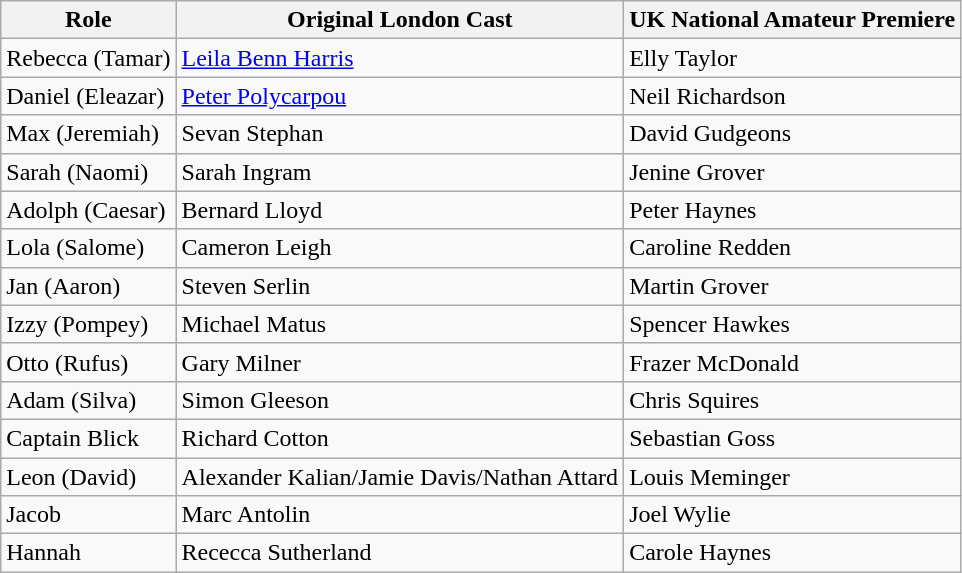<table class="wikitable">
<tr>
<th>Role</th>
<th>Original London Cast</th>
<th>UK National Amateur Premiere</th>
</tr>
<tr>
<td>Rebecca (Tamar)</td>
<td><a href='#'>Leila Benn Harris</a></td>
<td>Elly Taylor</td>
</tr>
<tr>
<td>Daniel (Eleazar)</td>
<td><a href='#'>Peter Polycarpou</a></td>
<td>Neil Richardson</td>
</tr>
<tr>
<td>Max (Jeremiah)</td>
<td>Sevan Stephan</td>
<td>David Gudgeons</td>
</tr>
<tr>
<td>Sarah (Naomi)</td>
<td>Sarah Ingram</td>
<td>Jenine Grover</td>
</tr>
<tr>
<td>Adolph (Caesar)</td>
<td>Bernard Lloyd</td>
<td>Peter Haynes</td>
</tr>
<tr>
<td>Lola (Salome)</td>
<td>Cameron Leigh</td>
<td>Caroline Redden</td>
</tr>
<tr>
<td>Jan (Aaron)</td>
<td>Steven Serlin</td>
<td>Martin Grover</td>
</tr>
<tr>
<td>Izzy (Pompey)</td>
<td>Michael Matus</td>
<td>Spencer Hawkes</td>
</tr>
<tr>
<td>Otto (Rufus)</td>
<td>Gary Milner</td>
<td>Frazer McDonald</td>
</tr>
<tr>
<td>Adam (Silva)</td>
<td>Simon Gleeson</td>
<td>Chris Squires</td>
</tr>
<tr>
<td>Captain Blick</td>
<td>Richard Cotton</td>
<td>Sebastian Goss</td>
</tr>
<tr>
<td>Leon (David)</td>
<td>Alexander Kalian/Jamie Davis/Nathan Attard</td>
<td>Louis Meminger</td>
</tr>
<tr>
<td>Jacob</td>
<td>Marc Antolin</td>
<td>Joel Wylie</td>
</tr>
<tr>
<td>Hannah</td>
<td>Rececca Sutherland</td>
<td>Carole Haynes</td>
</tr>
</table>
